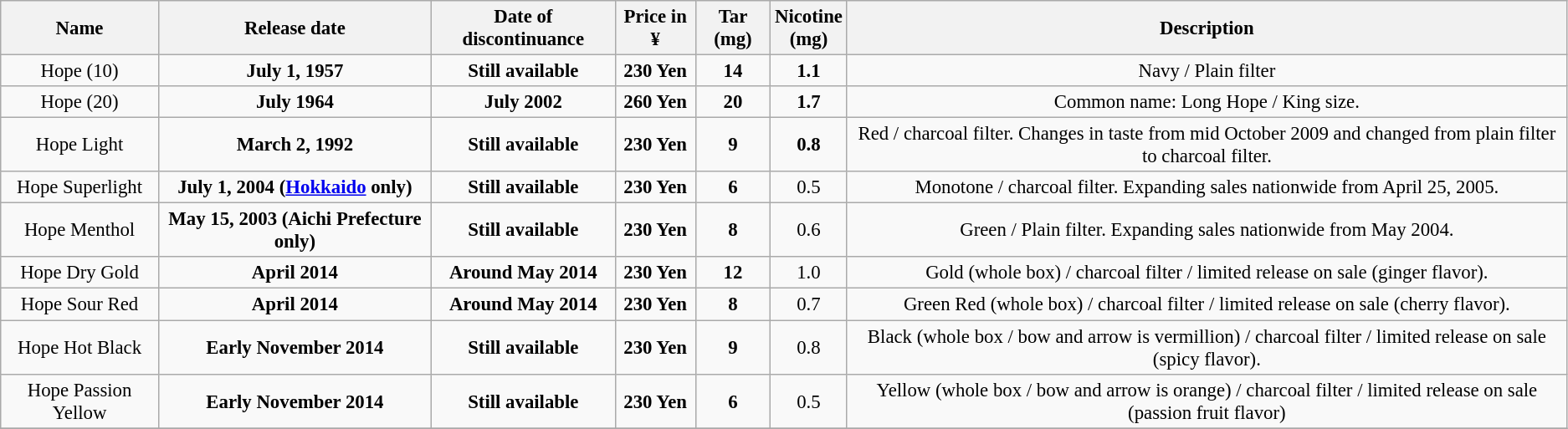<table class="wikitable" style="font-size: 95%;text-align:center">
<tr>
<th>Name</th>
<th>Release date</th>
<th>Date of discontinuance</th>
<th>Price in ¥</th>
<th>Tar (mg)</th>
<th>Nicotine<br>(mg)</th>
<th>Description</th>
</tr>
<tr>
<td>Hope (10)</td>
<td><strong>July 1, 1957</strong></td>
<td><strong>Still available</strong></td>
<td><strong>230 Yen</strong></td>
<td><strong>14</strong></td>
<td><strong>1.1</strong></td>
<td>Navy / Plain filter</td>
</tr>
<tr>
<td>Hope (20)</td>
<td><strong>July 1964</strong></td>
<td><strong>July 2002</strong></td>
<td><strong>260 Yen</strong></td>
<td><strong>20</strong></td>
<td><strong>1.7</strong></td>
<td>Common name: Long Hope / King size.</td>
</tr>
<tr>
<td>Hope Light</td>
<td><strong>March 2, 1992</strong></td>
<td><strong>Still available</strong></td>
<td><strong>230 Yen</strong></td>
<td><strong>9</strong></td>
<td><strong>0.8</strong></td>
<td>Red / charcoal filter. Changes in taste from mid October 2009 and changed from plain filter to charcoal filter.</td>
</tr>
<tr>
<td>Hope Superlight</td>
<td><strong>July 1, 2004 (<a href='#'>Hokkaido</a> only)</strong></td>
<td><strong>Still available</strong></td>
<td><strong>230 Yen</strong></td>
<td><strong>6</strong></td>
<td>0.5</td>
<td>Monotone / charcoal filter. Expanding sales nationwide from April 25, 2005.</td>
</tr>
<tr>
<td>Hope Menthol</td>
<td><strong>May 15, 2003 (Aichi Prefecture only)</strong></td>
<td><strong>Still available</strong></td>
<td><strong>230 Yen</strong></td>
<td><strong>8</strong></td>
<td>0.6</td>
<td>Green / Plain filter. Expanding sales nationwide from May 2004.</td>
</tr>
<tr>
<td>Hope Dry Gold</td>
<td><strong>April 2014</strong></td>
<td><strong>Around May 2014</strong></td>
<td><strong>230 Yen</strong></td>
<td><strong>12</strong></td>
<td>1.0</td>
<td>Gold (whole box) / charcoal filter / limited release on sale (ginger flavor).</td>
</tr>
<tr>
<td>Hope Sour Red</td>
<td><strong>April 2014</strong></td>
<td><strong>Around May 2014</strong></td>
<td><strong>230 Yen</strong></td>
<td><strong>8</strong></td>
<td>0.7</td>
<td>Green Red (whole box) / charcoal filter / limited release on sale (cherry flavor).</td>
</tr>
<tr>
<td>Hope Hot Black</td>
<td><strong>Early November 2014</strong></td>
<td><strong>Still available</strong></td>
<td><strong>230 Yen</strong></td>
<td><strong>9</strong></td>
<td>0.8</td>
<td>Black (whole box / bow and arrow is vermillion) / charcoal filter / limited release on sale (spicy flavor).</td>
</tr>
<tr>
<td>Hope Passion Yellow</td>
<td><strong>Early November 2014</strong></td>
<td><strong>Still available</strong></td>
<td><strong>230 Yen</strong></td>
<td><strong>6</strong></td>
<td>0.5</td>
<td>Yellow (whole box / bow and arrow is orange) / charcoal filter / limited release on sale (passion fruit flavor)</td>
</tr>
<tr>
</tr>
</table>
